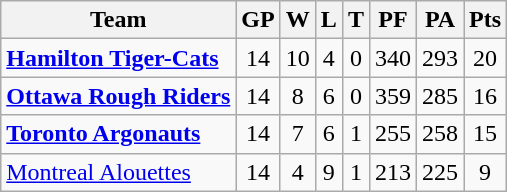<table class="wikitable" style="float:left; margin-right:1em">
<tr>
<th>Team</th>
<th>GP</th>
<th>W</th>
<th>L</th>
<th>T</th>
<th>PF</th>
<th>PA</th>
<th>Pts</th>
</tr>
<tr style="text-align:center;">
<td style="text-align:left;"><strong><a href='#'>Hamilton Tiger-Cats</a></strong></td>
<td>14</td>
<td>10</td>
<td>4</td>
<td>0</td>
<td>340</td>
<td>293</td>
<td>20</td>
</tr>
<tr style="text-align:center;">
<td style="text-align:left;"><strong><a href='#'>Ottawa Rough Riders</a></strong></td>
<td>14</td>
<td>8</td>
<td>6</td>
<td>0</td>
<td>359</td>
<td>285</td>
<td>16</td>
</tr>
<tr style="text-align:center;">
<td style="text-align:left;"><strong><a href='#'>Toronto Argonauts</a></strong></td>
<td>14</td>
<td>7</td>
<td>6</td>
<td>1</td>
<td>255</td>
<td>258</td>
<td>15</td>
</tr>
<tr style="text-align:center;">
<td style="text-align:left;"><a href='#'>Montreal Alouettes</a></td>
<td>14</td>
<td>4</td>
<td>9</td>
<td>1</td>
<td>213</td>
<td>225</td>
<td>9</td>
</tr>
</table>
